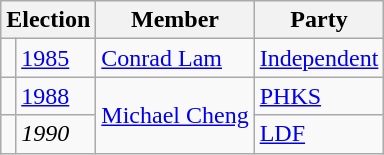<table class="wikitable">
<tr>
<th colspan="2">Election</th>
<th>Member</th>
<th>Party</th>
</tr>
<tr>
<td bgcolor=></td>
<td><a href='#'>1985</a></td>
<td><a href='#'>Conrad Lam</a></td>
<td><a href='#'>Independent</a></td>
</tr>
<tr>
<td bgcolor=></td>
<td><a href='#'>1988</a></td>
<td rowspan="2"><a href='#'>Michael Cheng</a></td>
<td><a href='#'>PHKS</a></td>
</tr>
<tr>
<td bgcolor=></td>
<td><em>1990</em></td>
<td><a href='#'>LDF</a></td>
</tr>
</table>
